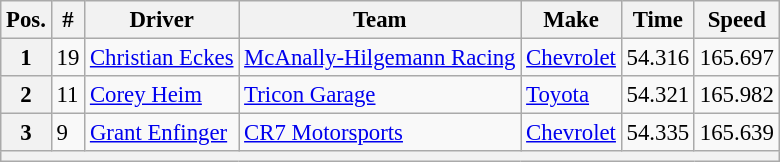<table class="wikitable" style="font-size:95%">
<tr>
<th>Pos.</th>
<th>#</th>
<th>Driver</th>
<th>Team</th>
<th>Make</th>
<th>Time</th>
<th>Speed</th>
</tr>
<tr>
<th>1</th>
<td>19</td>
<td><a href='#'>Christian Eckes</a></td>
<td><a href='#'>McAnally-Hilgemann Racing</a></td>
<td><a href='#'>Chevrolet</a></td>
<td>54.316</td>
<td>165.697</td>
</tr>
<tr>
<th>2</th>
<td>11</td>
<td><a href='#'>Corey Heim</a></td>
<td><a href='#'>Tricon Garage</a></td>
<td><a href='#'>Toyota</a></td>
<td>54.321</td>
<td>165.982</td>
</tr>
<tr>
<th>3</th>
<td>9</td>
<td><a href='#'>Grant Enfinger</a></td>
<td><a href='#'>CR7 Motorsports</a></td>
<td><a href='#'>Chevrolet</a></td>
<td>54.335</td>
<td>165.639</td>
</tr>
<tr>
<th colspan="7"></th>
</tr>
</table>
